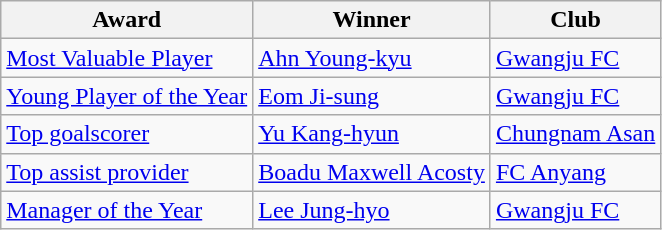<table class="wikitable">
<tr>
<th>Award</th>
<th>Winner</th>
<th>Club</th>
</tr>
<tr>
<td><a href='#'>Most Valuable Player</a></td>
<td> <a href='#'>Ahn Young-kyu</a></td>
<td><a href='#'>Gwangju FC</a></td>
</tr>
<tr>
<td><a href='#'>Young Player of the Year</a></td>
<td> <a href='#'>Eom Ji-sung</a></td>
<td><a href='#'>Gwangju FC</a></td>
</tr>
<tr>
<td><a href='#'>Top goalscorer</a></td>
<td> <a href='#'>Yu Kang-hyun</a></td>
<td><a href='#'>Chungnam Asan</a></td>
</tr>
<tr>
<td><a href='#'>Top assist provider</a></td>
<td> <a href='#'>Boadu Maxwell Acosty</a></td>
<td><a href='#'>FC Anyang</a></td>
</tr>
<tr>
<td><a href='#'>Manager of the Year</a></td>
<td> <a href='#'>Lee Jung-hyo</a></td>
<td><a href='#'>Gwangju FC</a></td>
</tr>
</table>
